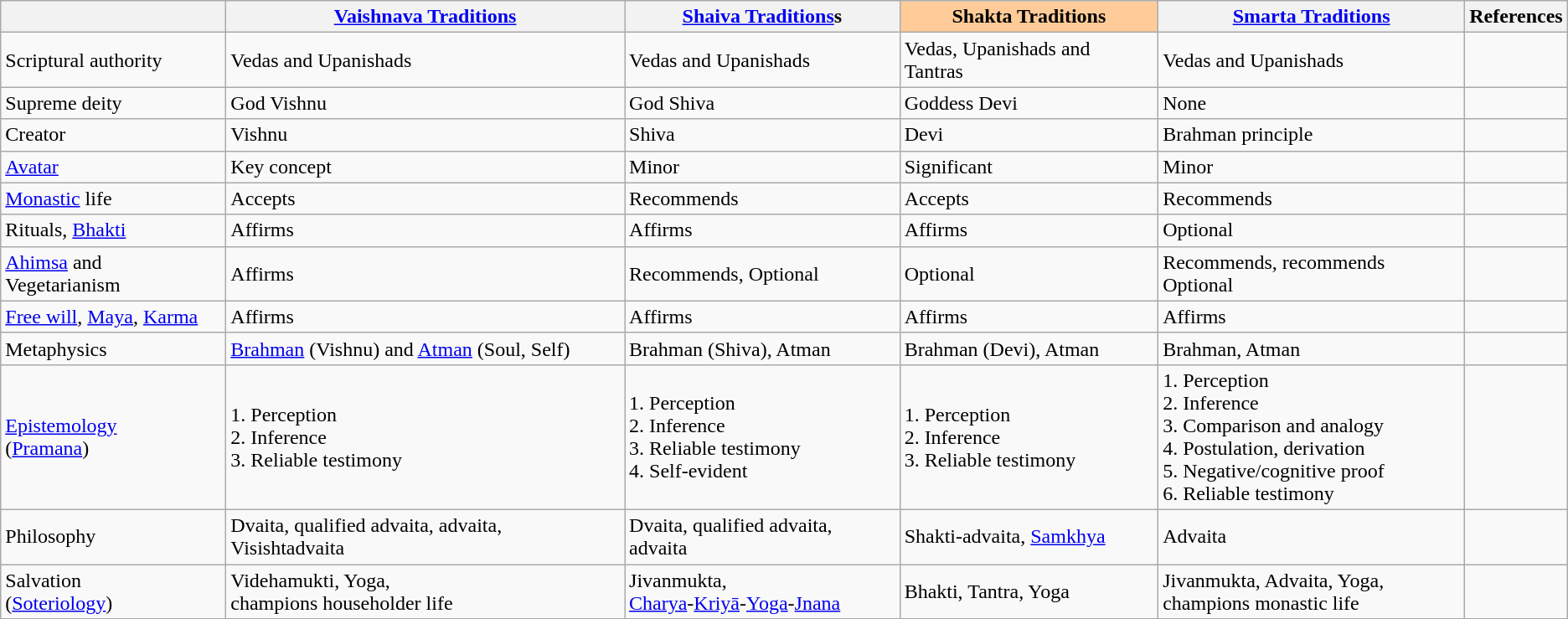<table class="wikitable sortable">
<tr>
<th></th>
<th><a href='#'>Vaishnava Traditions</a></th>
<th><a href='#'>Shaiva Traditions</a>s</th>
<th style="background:#fc9;">Shakta Traditions</th>
<th><a href='#'>Smarta Traditions</a></th>
<th>References</th>
</tr>
<tr>
<td>Scriptural authority</td>
<td>Vedas and Upanishads</td>
<td>Vedas and Upanishads</td>
<td>Vedas, Upanishads and Tantras</td>
<td>Vedas and Upanishads</td>
<td></td>
</tr>
<tr>
<td>Supreme deity</td>
<td>God Vishnu</td>
<td>God Shiva</td>
<td>Goddess Devi</td>
<td>None</td>
<td></td>
</tr>
<tr>
<td>Creator</td>
<td>Vishnu</td>
<td>Shiva</td>
<td>Devi</td>
<td>Brahman principle</td>
<td></td>
</tr>
<tr>
<td><a href='#'>Avatar</a></td>
<td>Key concept</td>
<td>Minor</td>
<td>Significant</td>
<td>Minor</td>
<td></td>
</tr>
<tr>
<td><a href='#'>Monastic</a> life</td>
<td>Accepts</td>
<td>Recommends</td>
<td>Accepts</td>
<td>Recommends</td>
<td></td>
</tr>
<tr>
<td>Rituals, <a href='#'>Bhakti</a></td>
<td>Affirms</td>
<td>Affirms</td>
<td>Affirms</td>
<td>Optional</td>
<td></td>
</tr>
<tr>
<td><a href='#'>Ahimsa</a> and Vegetarianism</td>
<td>Affirms</td>
<td>Recommends, Optional</td>
<td>Optional</td>
<td>Recommends, recommends Optional</td>
<td></td>
</tr>
<tr>
<td><a href='#'>Free will</a>, <a href='#'>Maya</a>, <a href='#'>Karma</a></td>
<td>Affirms</td>
<td>Affirms</td>
<td>Affirms</td>
<td>Affirms</td>
<td></td>
</tr>
<tr>
<td>Metaphysics</td>
<td><a href='#'>Brahman</a> (Vishnu) and <a href='#'>Atman</a> (Soul, Self)</td>
<td>Brahman (Shiva), Atman</td>
<td>Brahman (Devi), Atman</td>
<td>Brahman, Atman</td>
<td></td>
</tr>
<tr>
<td><a href='#'>Epistemology</a><br>(<a href='#'>Pramana</a>)</td>
<td>1. Perception<br>2. Inference<br>3. Reliable testimony</td>
<td>1. Perception<br>2. Inference<br>3. Reliable testimony<br>4. Self-evident</td>
<td>1. Perception<br>2. Inference<br>3. Reliable testimony</td>
<td>1. Perception<br>2. Inference<br>3. Comparison and analogy<br>4. Postulation, derivation<br>5. Negative/cognitive proof<br>6. Reliable testimony</td>
<td></td>
</tr>
<tr>
<td>Philosophy</td>
<td>Dvaita, qualified advaita, advaita, Visishtadvaita</td>
<td>Dvaita, qualified advaita, advaita</td>
<td>Shakti-advaita, <a href='#'>Samkhya</a></td>
<td>Advaita</td>
<td></td>
</tr>
<tr>
<td>Salvation<br>(<a href='#'>Soteriology</a>)</td>
<td>Videhamukti, Yoga,<br>champions householder life</td>
<td>Jivanmukta,<br><a href='#'>Charya</a>-<a href='#'>Kriyā</a>-<a href='#'>Yoga</a>-<a href='#'>Jnana</a></td>
<td>Bhakti, Tantra, Yoga</td>
<td>Jivanmukta, Advaita, Yoga,<br>champions monastic life</td>
<td></td>
</tr>
</table>
